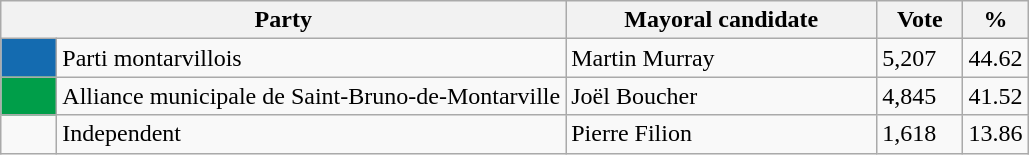<table class="wikitable">
<tr>
<th bgcolor="#DDDDFF" width="200px" colspan="2">Party</th>
<th bgcolor="#DDDDFF" width="200px">Mayoral candidate</th>
<th bgcolor="#DDDDFF" width="50px">Vote</th>
<th bgcolor="#DDDDFF" width="30px">%</th>
</tr>
<tr>
<td bgcolor=#146BB0> </td>
<td>Parti montarvillois</td>
<td>Martin Murray</td>
<td>5,207</td>
<td>44.62</td>
</tr>
<tr>
<td bgcolor=#009E49  width="30px"> </td>
<td>Alliance municipale de Saint-Bruno-de-Montarville</td>
<td>Joël Boucher</td>
<td>4,845</td>
<td>41.52</td>
</tr>
<tr>
<td> </td>
<td>Independent</td>
<td>Pierre Filion</td>
<td>1,618</td>
<td>13.86</td>
</tr>
</table>
